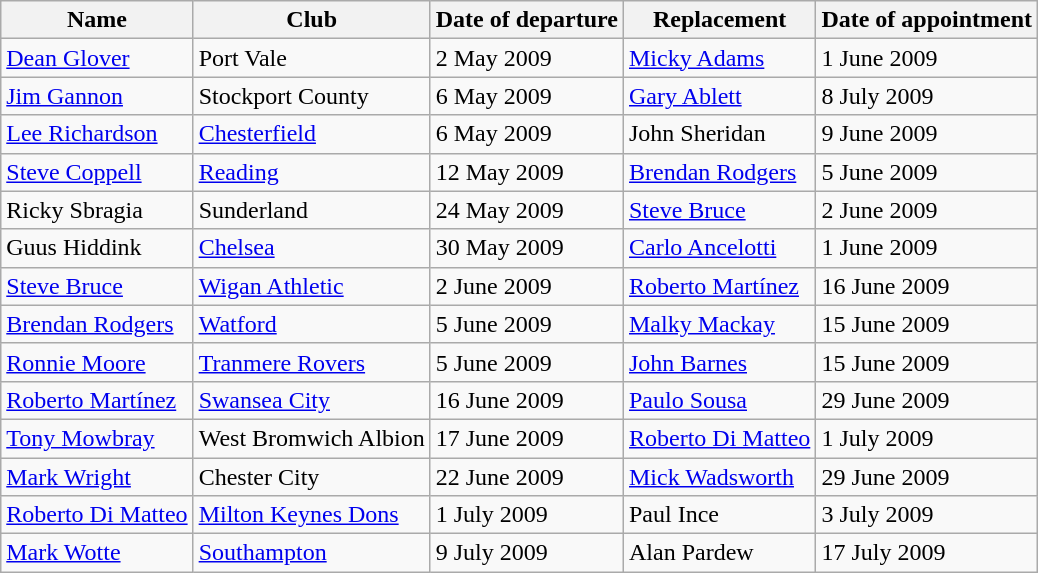<table class="wikitable">
<tr>
<th>Name</th>
<th>Club</th>
<th>Date of departure</th>
<th>Replacement</th>
<th>Date of appointment</th>
</tr>
<tr>
<td><a href='#'>Dean Glover</a></td>
<td>Port Vale</td>
<td>2 May 2009</td>
<td><a href='#'>Micky Adams</a></td>
<td>1 June 2009</td>
</tr>
<tr>
<td><a href='#'>Jim Gannon</a></td>
<td>Stockport County</td>
<td>6 May 2009</td>
<td><a href='#'>Gary Ablett</a></td>
<td>8 July 2009</td>
</tr>
<tr>
<td><a href='#'>Lee Richardson</a></td>
<td><a href='#'>Chesterfield</a></td>
<td>6 May 2009</td>
<td>John Sheridan</td>
<td>9 June 2009</td>
</tr>
<tr>
<td><a href='#'>Steve Coppell</a></td>
<td><a href='#'>Reading</a></td>
<td>12 May 2009</td>
<td><a href='#'>Brendan Rodgers</a></td>
<td>5 June 2009</td>
</tr>
<tr>
<td>Ricky Sbragia</td>
<td>Sunderland</td>
<td>24 May 2009</td>
<td><a href='#'>Steve Bruce</a></td>
<td>2 June 2009</td>
</tr>
<tr>
<td>Guus Hiddink</td>
<td><a href='#'>Chelsea</a></td>
<td>30 May 2009</td>
<td><a href='#'>Carlo Ancelotti</a></td>
<td>1 June 2009</td>
</tr>
<tr>
<td><a href='#'>Steve Bruce</a></td>
<td><a href='#'>Wigan Athletic</a></td>
<td>2 June 2009</td>
<td><a href='#'>Roberto Martínez</a></td>
<td>16 June 2009</td>
</tr>
<tr>
<td><a href='#'>Brendan Rodgers</a></td>
<td><a href='#'>Watford</a></td>
<td>5 June 2009</td>
<td><a href='#'>Malky Mackay</a></td>
<td>15 June 2009</td>
</tr>
<tr>
<td><a href='#'>Ronnie Moore</a></td>
<td><a href='#'>Tranmere Rovers</a></td>
<td>5 June 2009</td>
<td><a href='#'>John Barnes</a></td>
<td>15 June 2009</td>
</tr>
<tr>
<td><a href='#'>Roberto Martínez</a></td>
<td><a href='#'>Swansea City</a></td>
<td>16 June 2009</td>
<td><a href='#'>Paulo Sousa</a></td>
<td>29 June 2009</td>
</tr>
<tr>
<td><a href='#'>Tony Mowbray</a></td>
<td>West Bromwich Albion</td>
<td>17 June 2009</td>
<td><a href='#'>Roberto Di Matteo</a></td>
<td>1 July 2009</td>
</tr>
<tr>
<td><a href='#'>Mark Wright</a></td>
<td>Chester City</td>
<td>22 June 2009</td>
<td><a href='#'>Mick Wadsworth</a></td>
<td>29 June 2009</td>
</tr>
<tr>
<td><a href='#'>Roberto Di Matteo</a></td>
<td><a href='#'>Milton Keynes Dons</a></td>
<td>1 July 2009</td>
<td>Paul Ince</td>
<td>3 July 2009</td>
</tr>
<tr>
<td><a href='#'>Mark Wotte</a></td>
<td><a href='#'>Southampton</a></td>
<td>9 July 2009</td>
<td>Alan Pardew</td>
<td>17 July 2009</td>
</tr>
</table>
